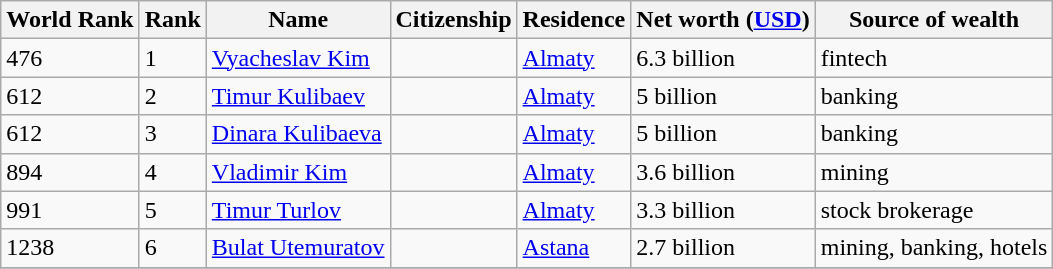<table class="wikitable">
<tr>
<th>World Rank</th>
<th>Rank</th>
<th>Name</th>
<th>Citizenship</th>
<th>Residence</th>
<th>Net worth (<a href='#'>USD</a>)</th>
<th>Source of wealth</th>
</tr>
<tr>
<td>476</td>
<td>1</td>
<td><a href='#'>Vyacheslav Kim</a></td>
<td></td>
<td><a href='#'>Almaty</a></td>
<td>6.3 billion</td>
<td>fintech</td>
</tr>
<tr>
<td>612</td>
<td>2</td>
<td><a href='#'>Timur Kulibaev</a></td>
<td></td>
<td><a href='#'>Almaty</a></td>
<td>5 billion</td>
<td>banking</td>
</tr>
<tr>
<td>612</td>
<td>3</td>
<td><a href='#'>Dinara Kulibaeva</a></td>
<td></td>
<td><a href='#'>Almaty</a></td>
<td>5 billion</td>
<td>banking</td>
</tr>
<tr>
<td>894</td>
<td>4</td>
<td><a href='#'>Vladimir Kim</a></td>
<td></td>
<td><a href='#'>Almaty</a></td>
<td>3.6 billion</td>
<td>mining</td>
</tr>
<tr>
<td>991</td>
<td>5</td>
<td><a href='#'>Timur Turlov</a></td>
<td></td>
<td><a href='#'>Almaty</a></td>
<td>3.3 billion</td>
<td>stock brokerage</td>
</tr>
<tr>
<td>1238</td>
<td>6</td>
<td><a href='#'>Bulat Utemuratov</a></td>
<td></td>
<td><a href='#'>Astana</a></td>
<td>2.7 billion</td>
<td>mining, banking, hotels</td>
</tr>
<tr>
</tr>
</table>
